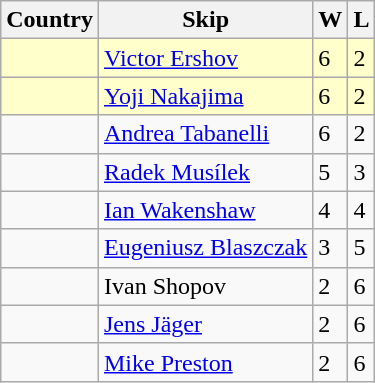<table class=wikitable>
<tr>
<th>Country</th>
<th>Skip</th>
<th>W</th>
<th>L</th>
</tr>
<tr bgcolor=#ffffcc>
<td></td>
<td><a href='#'>Victor Ershov</a></td>
<td>6</td>
<td>2</td>
</tr>
<tr bgcolor=#ffffcc>
<td></td>
<td><a href='#'>Yoji Nakajima</a></td>
<td>6</td>
<td>2</td>
</tr>
<tr>
<td></td>
<td><a href='#'>Andrea Tabanelli</a></td>
<td>6</td>
<td>2</td>
</tr>
<tr>
<td></td>
<td><a href='#'>Radek Musílek</a></td>
<td>5</td>
<td>3</td>
</tr>
<tr>
<td></td>
<td><a href='#'>Ian Wakenshaw</a></td>
<td>4</td>
<td>4</td>
</tr>
<tr>
<td></td>
<td><a href='#'>Eugeniusz Blaszczak</a></td>
<td>3</td>
<td>5</td>
</tr>
<tr>
<td></td>
<td>Ivan Shopov</td>
<td>2</td>
<td>6</td>
</tr>
<tr>
<td></td>
<td><a href='#'>Jens Jäger</a></td>
<td>2</td>
<td>6</td>
</tr>
<tr>
<td></td>
<td><a href='#'>Mike Preston</a></td>
<td>2</td>
<td>6</td>
</tr>
</table>
